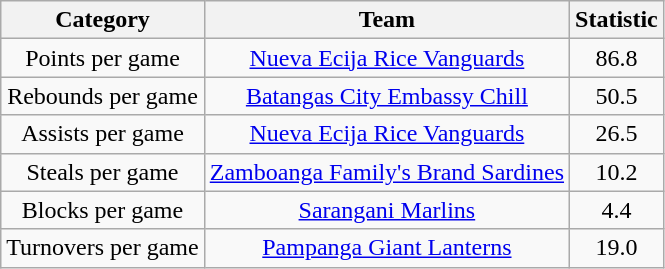<table class="wikitable" style="text-align:center">
<tr>
<th>Category</th>
<th>Team</th>
<th>Statistic</th>
</tr>
<tr>
<td>Points per game</td>
<td><a href='#'>Nueva Ecija Rice Vanguards</a></td>
<td>86.8</td>
</tr>
<tr>
<td>Rebounds per game</td>
<td><a href='#'>Batangas City Embassy Chill</a></td>
<td>50.5</td>
</tr>
<tr>
<td>Assists per game</td>
<td><a href='#'>Nueva Ecija Rice Vanguards</a></td>
<td>26.5</td>
</tr>
<tr>
<td>Steals per game</td>
<td><a href='#'>Zamboanga Family's Brand Sardines</a></td>
<td>10.2</td>
</tr>
<tr>
<td>Blocks per game</td>
<td><a href='#'>Sarangani Marlins</a></td>
<td>4.4</td>
</tr>
<tr>
<td>Turnovers per game</td>
<td><a href='#'>Pampanga Giant Lanterns</a></td>
<td>19.0</td>
</tr>
</table>
